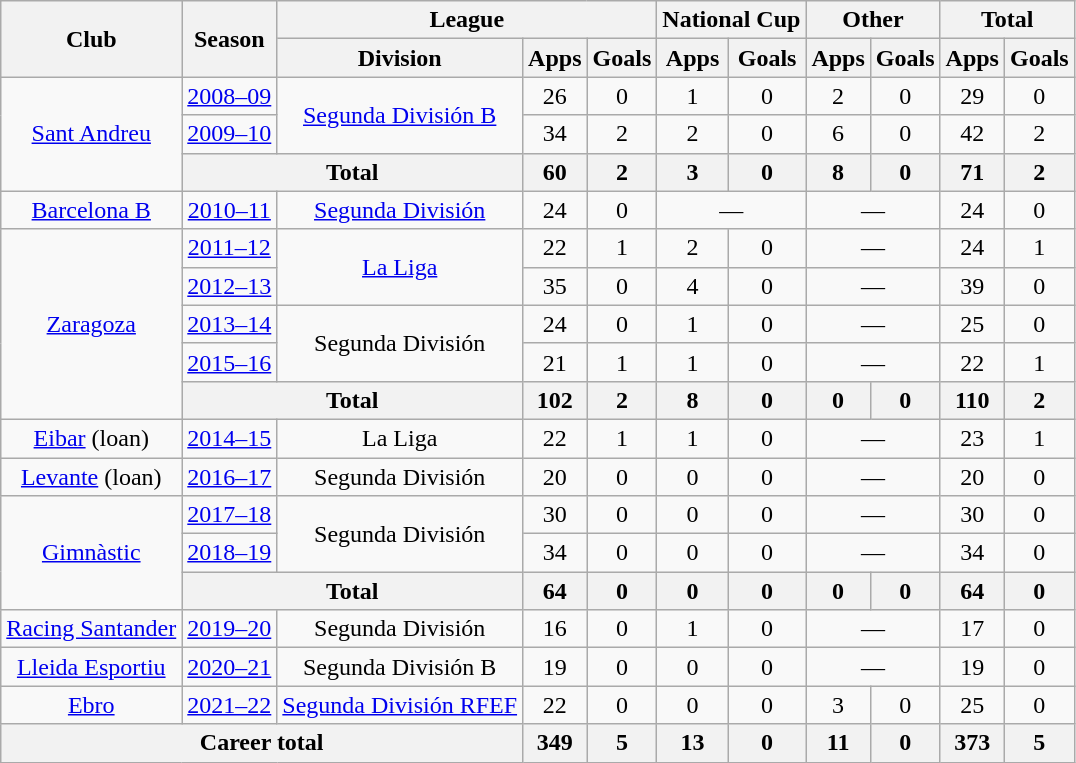<table class="wikitable" style="text-align:center">
<tr>
<th rowspan="2">Club</th>
<th rowspan="2">Season</th>
<th colspan="3">League</th>
<th colspan="2">National Cup</th>
<th colspan="2">Other</th>
<th colspan="2">Total</th>
</tr>
<tr>
<th>Division</th>
<th>Apps</th>
<th>Goals</th>
<th>Apps</th>
<th>Goals</th>
<th>Apps</th>
<th>Goals</th>
<th>Apps</th>
<th>Goals</th>
</tr>
<tr>
<td rowspan="3"><a href='#'>Sant Andreu</a></td>
<td><a href='#'>2008–09</a></td>
<td rowspan="2"><a href='#'>Segunda División B</a></td>
<td>26</td>
<td>0</td>
<td>1</td>
<td>0</td>
<td>2</td>
<td>0</td>
<td>29</td>
<td>0</td>
</tr>
<tr>
<td><a href='#'>2009–10</a></td>
<td>34</td>
<td>2</td>
<td>2</td>
<td>0</td>
<td>6</td>
<td>0</td>
<td>42</td>
<td>2</td>
</tr>
<tr>
<th colspan="2">Total</th>
<th>60</th>
<th>2</th>
<th>3</th>
<th>0</th>
<th>8</th>
<th>0</th>
<th>71</th>
<th>2</th>
</tr>
<tr>
<td><a href='#'>Barcelona B</a></td>
<td><a href='#'>2010–11</a></td>
<td><a href='#'>Segunda División</a></td>
<td>24</td>
<td>0</td>
<td colspan="2">—</td>
<td colspan="2">—</td>
<td>24</td>
<td>0</td>
</tr>
<tr>
<td rowspan="5"><a href='#'>Zaragoza</a></td>
<td><a href='#'>2011–12</a></td>
<td rowspan="2"><a href='#'>La Liga</a></td>
<td>22</td>
<td>1</td>
<td>2</td>
<td>0</td>
<td colspan="2">—</td>
<td>24</td>
<td>1</td>
</tr>
<tr>
<td><a href='#'>2012–13</a></td>
<td>35</td>
<td>0</td>
<td>4</td>
<td>0</td>
<td colspan="2">—</td>
<td>39</td>
<td>0</td>
</tr>
<tr>
<td><a href='#'>2013–14</a></td>
<td rowspan="2">Segunda División</td>
<td>24</td>
<td>0</td>
<td>1</td>
<td>0</td>
<td colspan="2">—</td>
<td>25</td>
<td>0</td>
</tr>
<tr>
<td><a href='#'>2015–16</a></td>
<td>21</td>
<td>1</td>
<td>1</td>
<td>0</td>
<td colspan="2">—</td>
<td>22</td>
<td>1</td>
</tr>
<tr>
<th colspan="2">Total</th>
<th>102</th>
<th>2</th>
<th>8</th>
<th>0</th>
<th>0</th>
<th>0</th>
<th>110</th>
<th>2</th>
</tr>
<tr>
<td><a href='#'>Eibar</a> (loan)</td>
<td><a href='#'>2014–15</a></td>
<td>La Liga</td>
<td>22</td>
<td>1</td>
<td>1</td>
<td>0</td>
<td colspan="2">—</td>
<td>23</td>
<td>1</td>
</tr>
<tr>
<td><a href='#'>Levante</a> (loan)</td>
<td><a href='#'>2016–17</a></td>
<td>Segunda División</td>
<td>20</td>
<td>0</td>
<td>0</td>
<td>0</td>
<td colspan="2">—</td>
<td>20</td>
<td>0</td>
</tr>
<tr>
<td rowspan="3"><a href='#'>Gimnàstic</a></td>
<td><a href='#'>2017–18</a></td>
<td rowspan="2">Segunda División</td>
<td>30</td>
<td>0</td>
<td>0</td>
<td>0</td>
<td colspan="2">—</td>
<td>30</td>
<td>0</td>
</tr>
<tr>
<td><a href='#'>2018–19</a></td>
<td>34</td>
<td>0</td>
<td>0</td>
<td>0</td>
<td colspan="2">—</td>
<td>34</td>
<td>0</td>
</tr>
<tr>
<th colspan="2">Total</th>
<th>64</th>
<th>0</th>
<th>0</th>
<th>0</th>
<th>0</th>
<th>0</th>
<th>64</th>
<th>0</th>
</tr>
<tr>
<td><a href='#'>Racing Santander</a></td>
<td><a href='#'>2019–20</a></td>
<td>Segunda División</td>
<td>16</td>
<td>0</td>
<td>1</td>
<td>0</td>
<td colspan="2">—</td>
<td>17</td>
<td>0</td>
</tr>
<tr>
<td><a href='#'>Lleida Esportiu</a></td>
<td><a href='#'>2020–21</a></td>
<td>Segunda División B</td>
<td>19</td>
<td>0</td>
<td>0</td>
<td>0</td>
<td colspan="2">—</td>
<td>19</td>
<td>0</td>
</tr>
<tr>
<td><a href='#'>Ebro</a></td>
<td><a href='#'>2021–22</a></td>
<td><a href='#'>Segunda División RFEF</a></td>
<td>22</td>
<td>0</td>
<td>0</td>
<td>0</td>
<td>3</td>
<td>0</td>
<td>25</td>
<td>0</td>
</tr>
<tr>
<th colspan="3">Career total</th>
<th>349</th>
<th>5</th>
<th>13</th>
<th>0</th>
<th>11</th>
<th>0</th>
<th>373</th>
<th>5</th>
</tr>
</table>
